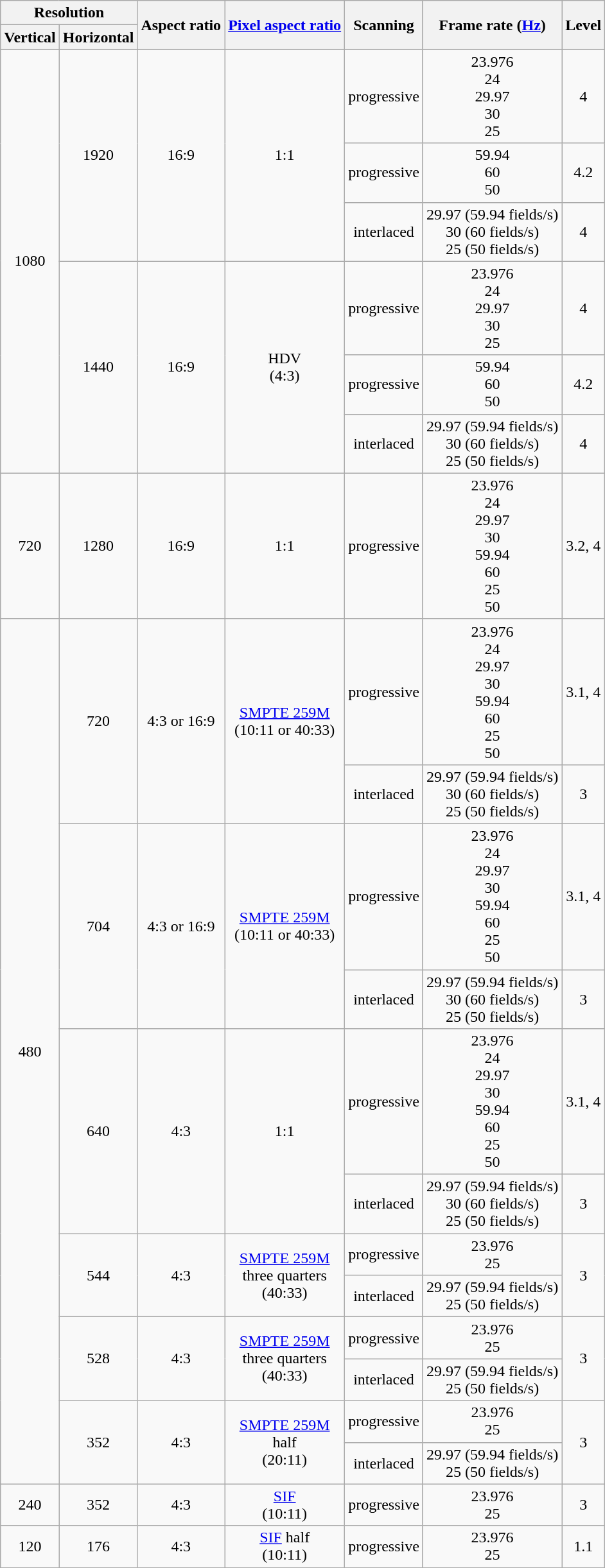<table class="wikitable" style="text-align:center;">
<tr style="background:#eee;">
<th colspan="2">Resolution</th>
<th rowspan="2">Aspect ratio</th>
<th rowspan="2"><a href='#'>Pixel aspect ratio</a></th>
<th rowspan="2">Scanning</th>
<th rowspan="2">Frame rate (<a href='#'>Hz</a>)</th>
<th rowspan="2">Level</th>
</tr>
<tr style="background:#eee;">
<th>Vertical</th>
<th>Horizontal</th>
</tr>
<tr>
<td rowspan="6">1080</td>
<td rowspan="3">1920</td>
<td rowspan="3">16:9</td>
<td rowspan="3">1:1</td>
<td>progressive</td>
<td>23.976 <br> 24 <br> 29.97 <br> 30 <br> 25</td>
<td>4</td>
</tr>
<tr>
<td>progressive</td>
<td>59.94 <br> 60 <br> 50</td>
<td>4.2</td>
</tr>
<tr>
<td>interlaced</td>
<td>29.97 (59.94 fields/s) <br> 30 (60 fields/s) <br> 25 (50 fields/s)</td>
<td>4</td>
</tr>
<tr>
<td rowspan="3">1440</td>
<td rowspan="3">16:9</td>
<td rowspan="3">HDV <br>(4:3)</td>
<td>progressive</td>
<td>23.976 <br> 24 <br> 29.97 <br> 30 <br> 25</td>
<td>4</td>
</tr>
<tr>
<td>progressive</td>
<td>59.94 <br> 60 <br> 50</td>
<td>4.2</td>
</tr>
<tr>
<td>interlaced</td>
<td>29.97 (59.94 fields/s) <br> 30 (60 fields/s) <br> 25 (50 fields/s)</td>
<td>4</td>
</tr>
<tr>
<td>720</td>
<td>1280</td>
<td>16:9</td>
<td>1:1</td>
<td>progressive</td>
<td>23.976 <br> 24 <br> 29.97 <br> 30 <br> 59.94 <br> 60 <br> 25 <br> 50</td>
<td>3.2, 4</td>
</tr>
<tr>
<td rowspan="12">480</td>
<td rowspan="2">720</td>
<td rowspan="2">4:3 or 16:9</td>
<td rowspan="2"><a href='#'>SMPTE 259M</a> <br> (10:11 or 40:33)</td>
<td>progressive</td>
<td>23.976 <br> 24 <br> 29.97 <br> 30 <br> 59.94 <br> 60 <br> 25 <br> 50</td>
<td>3.1, 4</td>
</tr>
<tr>
<td>interlaced</td>
<td>29.97 (59.94 fields/s) <br> 30 (60 fields/s) <br> 25 (50 fields/s)</td>
<td>3</td>
</tr>
<tr>
<td rowspan="2">704</td>
<td rowspan="2">4:3 or 16:9</td>
<td rowspan="2"><a href='#'>SMPTE 259M</a> <br> (10:11 or 40:33)</td>
<td>progressive</td>
<td>23.976 <br> 24 <br> 29.97 <br> 30 <br> 59.94 <br> 60 <br> 25 <br> 50</td>
<td>3.1, 4</td>
</tr>
<tr>
<td>interlaced</td>
<td>29.97 (59.94 fields/s) <br> 30 (60 fields/s) <br> 25 (50 fields/s)</td>
<td>3</td>
</tr>
<tr>
<td rowspan="2">640</td>
<td rowspan="2">4:3</td>
<td rowspan="2">1:1</td>
<td>progressive</td>
<td>23.976 <br> 24 <br> 29.97 <br> 30 <br> 59.94 <br> 60 <br> 25 <br> 50</td>
<td>3.1, 4</td>
</tr>
<tr>
<td>interlaced</td>
<td>29.97 (59.94 fields/s) <br> 30 (60 fields/s) <br> 25 (50 fields/s)</td>
<td>3</td>
</tr>
<tr>
<td rowspan="2">544</td>
<td rowspan="2">4:3</td>
<td rowspan="2"><a href='#'>SMPTE 259M</a> <br> three quarters <br> (40:33)</td>
<td>progressive</td>
<td>23.976 <br> 25</td>
<td rowspan="2">3</td>
</tr>
<tr>
<td>interlaced</td>
<td>29.97 (59.94 fields/s) <br> 25 (50 fields/s)</td>
</tr>
<tr>
<td rowspan="2">528</td>
<td rowspan="2">4:3</td>
<td rowspan="2"><a href='#'>SMPTE 259M</a> <br> three quarters <br> (40:33)</td>
<td>progressive</td>
<td>23.976 <br> 25</td>
<td rowspan="2">3</td>
</tr>
<tr>
<td>interlaced</td>
<td>29.97 (59.94 fields/s) <br> 25 (50 fields/s)</td>
</tr>
<tr>
<td rowspan="2">352</td>
<td rowspan="2">4:3</td>
<td rowspan="2"><a href='#'>SMPTE 259M</a> <br> half <br> (20:11)</td>
<td>progressive</td>
<td>23.976 <br> 25</td>
<td rowspan="2">3</td>
</tr>
<tr>
<td>interlaced</td>
<td>29.97 (59.94 fields/s) <br> 25 (50 fields/s)</td>
</tr>
<tr>
<td>240</td>
<td>352</td>
<td>4:3</td>
<td><a href='#'>SIF</a> <br> (10:11)</td>
<td>progressive</td>
<td>23.976 <br> 25</td>
<td>3</td>
</tr>
<tr>
<td>120</td>
<td>176</td>
<td>4:3</td>
<td><a href='#'>SIF</a> half <br> (10:11)</td>
<td>progressive</td>
<td>23.976 <br> 25</td>
<td>1.1</td>
</tr>
</table>
